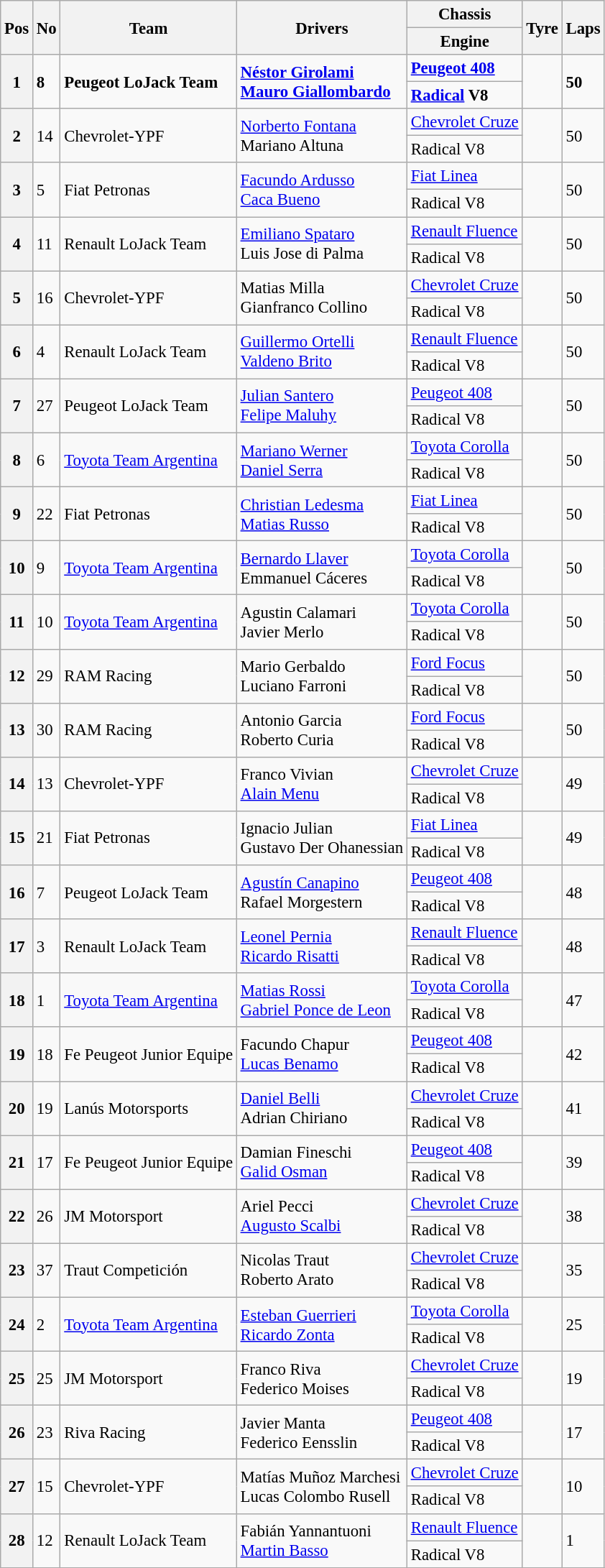<table class="wikitable" style="font-size: 95%;">
<tr>
<th rowspan=2>Pos</th>
<th rowspan=2>No</th>
<th rowspan=2>Team</th>
<th rowspan=2>Drivers</th>
<th>Chassis</th>
<th rowspan=2>Tyre</th>
<th rowspan=2>Laps</th>
</tr>
<tr>
<th>Engine</th>
</tr>
<tr style="font-weight:bold">
<th rowspan=2>1</th>
<td rowspan=2>8</td>
<td rowspan=2>Peugeot LoJack Team</td>
<td rowspan=2> <a href='#'>Néstor Girolami</a><br> <a href='#'>Mauro Giallombardo</a></td>
<td><a href='#'>Peugeot 408</a></td>
<td rowspan=2></td>
<td rowspan=2>50</td>
</tr>
<tr style="font-weight:bold">
<td><a href='#'>Radical</a> V8</td>
</tr>
<tr>
<th rowspan=2>2</th>
<td rowspan=2>14</td>
<td rowspan=2>Chevrolet-YPF</td>
<td rowspan=2> <a href='#'>Norberto Fontana</a><br> Mariano Altuna</td>
<td><a href='#'>Chevrolet Cruze</a></td>
<td rowspan=2></td>
<td rowspan=2>50</td>
</tr>
<tr>
<td>Radical V8</td>
</tr>
<tr>
<th rowspan=2>3</th>
<td rowspan=2>5</td>
<td rowspan=2>Fiat Petronas</td>
<td rowspan=2> <a href='#'>Facundo Ardusso</a><br> <a href='#'>Caca Bueno</a></td>
<td><a href='#'>Fiat Linea</a></td>
<td rowspan=2></td>
<td rowspan=2>50</td>
</tr>
<tr>
<td>Radical V8</td>
</tr>
<tr>
<th rowspan=2>4</th>
<td rowspan=2>11</td>
<td rowspan=2>Renault LoJack Team</td>
<td rowspan=2> <a href='#'>Emiliano Spataro</a><br> Luis Jose di Palma</td>
<td><a href='#'>Renault Fluence</a></td>
<td rowspan=2></td>
<td rowspan=2>50</td>
</tr>
<tr>
<td>Radical V8</td>
</tr>
<tr>
<th rowspan=2>5</th>
<td rowspan=2>16</td>
<td rowspan=2>Chevrolet-YPF</td>
<td rowspan=2> Matias Milla<br> Gianfranco Collino</td>
<td><a href='#'>Chevrolet Cruze</a></td>
<td rowspan=2></td>
<td rowspan=2>50</td>
</tr>
<tr>
<td>Radical V8</td>
</tr>
<tr>
<th rowspan=2>6</th>
<td rowspan=2>4</td>
<td rowspan=2>Renault LoJack Team</td>
<td rowspan=2> <a href='#'>Guillermo Ortelli</a><br> <a href='#'>Valdeno Brito</a></td>
<td><a href='#'>Renault Fluence</a></td>
<td rowspan=2></td>
<td rowspan=2>50</td>
</tr>
<tr>
<td>Radical V8</td>
</tr>
<tr>
<th rowspan=2>7</th>
<td rowspan=2>27</td>
<td rowspan=2>Peugeot LoJack Team</td>
<td rowspan=2> <a href='#'>Julian Santero</a><br> <a href='#'>Felipe Maluhy</a></td>
<td><a href='#'>Peugeot 408</a></td>
<td rowspan=2></td>
<td rowspan=2>50</td>
</tr>
<tr>
<td>Radical V8</td>
</tr>
<tr>
<th rowspan=2>8</th>
<td rowspan=2>6</td>
<td rowspan=2><a href='#'>Toyota Team Argentina</a></td>
<td rowspan=2> <a href='#'>Mariano Werner</a><br> <a href='#'>Daniel Serra</a></td>
<td><a href='#'>Toyota Corolla</a></td>
<td rowspan=2></td>
<td rowspan=2>50</td>
</tr>
<tr>
<td>Radical V8</td>
</tr>
<tr>
<th rowspan=2>9</th>
<td rowspan=2>22</td>
<td rowspan=2>Fiat Petronas</td>
<td rowspan=2> <a href='#'>Christian Ledesma</a><br> <a href='#'>Matias Russo</a></td>
<td><a href='#'>Fiat Linea</a></td>
<td rowspan=2></td>
<td rowspan=2>50</td>
</tr>
<tr>
<td>Radical V8</td>
</tr>
<tr>
<th rowspan=2>10</th>
<td rowspan=2>9</td>
<td rowspan=2><a href='#'>Toyota Team Argentina</a></td>
<td rowspan=2> <a href='#'>Bernardo Llaver</a><br> Emmanuel Cáceres</td>
<td><a href='#'>Toyota Corolla</a></td>
<td rowspan=2></td>
<td rowspan=2>50</td>
</tr>
<tr>
<td>Radical V8</td>
</tr>
<tr>
<th rowspan=2>11</th>
<td rowspan=2>10</td>
<td rowspan=2><a href='#'>Toyota Team Argentina</a></td>
<td rowspan=2> Agustin Calamari<br> Javier Merlo</td>
<td><a href='#'>Toyota Corolla</a></td>
<td rowspan=2></td>
<td rowspan=2>50</td>
</tr>
<tr>
<td>Radical V8</td>
</tr>
<tr>
<th rowspan=2>12</th>
<td rowspan=2>29</td>
<td rowspan=2>RAM Racing</td>
<td rowspan=2> Mario Gerbaldo<br> Luciano Farroni</td>
<td><a href='#'>Ford Focus</a></td>
<td rowspan=2></td>
<td rowspan=2>50</td>
</tr>
<tr>
<td>Radical V8</td>
</tr>
<tr>
<th rowspan=2>13</th>
<td rowspan=2>30</td>
<td rowspan=2>RAM Racing</td>
<td rowspan=2> Antonio Garcia<br> Roberto Curia</td>
<td><a href='#'>Ford Focus</a></td>
<td rowspan=2></td>
<td rowspan=2>50</td>
</tr>
<tr>
<td>Radical V8</td>
</tr>
<tr>
<th rowspan=2>14</th>
<td rowspan=2>13</td>
<td rowspan=2>Chevrolet-YPF</td>
<td rowspan=2> Franco Vivian<br> <a href='#'>Alain Menu</a></td>
<td><a href='#'>Chevrolet Cruze</a></td>
<td rowspan=2></td>
<td rowspan=2>49</td>
</tr>
<tr>
<td>Radical V8</td>
</tr>
<tr>
<th rowspan=2>15</th>
<td rowspan=2>21</td>
<td rowspan=2>Fiat Petronas</td>
<td rowspan=2> Ignacio Julian<br> Gustavo Der Ohanessian</td>
<td><a href='#'>Fiat Linea</a></td>
<td rowspan=2></td>
<td rowspan=2>49</td>
</tr>
<tr>
<td>Radical V8</td>
</tr>
<tr>
<th rowspan=2>16</th>
<td rowspan=2>7</td>
<td rowspan=2>Peugeot LoJack Team</td>
<td rowspan=2> <a href='#'>Agustín Canapino</a><br> Rafael Morgestern</td>
<td><a href='#'>Peugeot 408</a></td>
<td rowspan=2></td>
<td rowspan=2>48</td>
</tr>
<tr>
<td>Radical V8</td>
</tr>
<tr>
<th rowspan=2>17</th>
<td rowspan=2>3</td>
<td rowspan=2>Renault LoJack Team</td>
<td rowspan=2> <a href='#'>Leonel Pernia</a><br> <a href='#'>Ricardo Risatti</a></td>
<td><a href='#'>Renault Fluence</a></td>
<td rowspan=2></td>
<td rowspan=2>48</td>
</tr>
<tr>
<td>Radical V8</td>
</tr>
<tr>
<th rowspan=2>18</th>
<td rowspan=2>1</td>
<td rowspan=2><a href='#'>Toyota Team Argentina</a></td>
<td rowspan=2> <a href='#'>Matias Rossi</a><br> <a href='#'>Gabriel Ponce de Leon</a></td>
<td><a href='#'>Toyota Corolla</a></td>
<td rowspan=2></td>
<td rowspan=2>47</td>
</tr>
<tr>
<td>Radical V8</td>
</tr>
<tr>
<th rowspan=2>19</th>
<td rowspan=2>18</td>
<td rowspan=2>Fe Peugeot Junior Equipe</td>
<td rowspan=2> Facundo Chapur<br> <a href='#'>Lucas Benamo</a></td>
<td><a href='#'>Peugeot 408</a></td>
<td rowspan=2></td>
<td rowspan=2>42</td>
</tr>
<tr>
<td>Radical V8</td>
</tr>
<tr>
<th rowspan=2>20</th>
<td rowspan=2>19</td>
<td rowspan=2>Lanús Motorsports</td>
<td rowspan=2> <a href='#'>Daniel Belli</a><br> Adrian Chiriano</td>
<td><a href='#'>Chevrolet Cruze</a></td>
<td rowspan=2></td>
<td rowspan=2>41</td>
</tr>
<tr>
<td>Radical V8</td>
</tr>
<tr>
<th rowspan=2>21</th>
<td rowspan=2>17</td>
<td rowspan=2>Fe Peugeot Junior Equipe</td>
<td rowspan=2> Damian Fineschi<br> <a href='#'>Galid Osman</a></td>
<td><a href='#'>Peugeot 408</a></td>
<td rowspan=2></td>
<td rowspan=2>39</td>
</tr>
<tr>
<td>Radical V8</td>
</tr>
<tr>
<th rowspan=2>22</th>
<td rowspan=2>26</td>
<td rowspan=2>JM Motorsport</td>
<td rowspan=2> Ariel Pecci<br> <a href='#'>Augusto Scalbi</a></td>
<td><a href='#'>Chevrolet Cruze</a></td>
<td rowspan=2></td>
<td rowspan=2>38</td>
</tr>
<tr>
<td>Radical V8</td>
</tr>
<tr>
<th rowspan=2>23</th>
<td rowspan=2>37</td>
<td rowspan=2>Traut Competición</td>
<td rowspan=2> Nicolas Traut<br> Roberto Arato</td>
<td><a href='#'>Chevrolet Cruze</a></td>
<td rowspan=2></td>
<td rowspan=2>35</td>
</tr>
<tr>
<td>Radical V8</td>
</tr>
<tr>
<th rowspan=2>24</th>
<td rowspan=2>2</td>
<td rowspan=2><a href='#'>Toyota Team Argentina</a></td>
<td rowspan=2> <a href='#'>Esteban Guerrieri</a><br> <a href='#'>Ricardo Zonta</a></td>
<td><a href='#'>Toyota Corolla</a></td>
<td rowspan=2></td>
<td rowspan=2>25</td>
</tr>
<tr>
<td>Radical V8</td>
</tr>
<tr>
<th rowspan=2>25</th>
<td rowspan=2>25</td>
<td rowspan=2>JM Motorsport</td>
<td rowspan=2> Franco Riva<br> Federico Moises</td>
<td><a href='#'>Chevrolet Cruze</a></td>
<td rowspan=2></td>
<td rowspan=2>19</td>
</tr>
<tr>
<td>Radical V8</td>
</tr>
<tr>
<th rowspan=2>26</th>
<td rowspan=2>23</td>
<td rowspan=2>Riva Racing</td>
<td rowspan=2> Javier Manta<br> Federico Eensslin</td>
<td><a href='#'>Peugeot 408</a></td>
<td rowspan=2></td>
<td rowspan=2>17</td>
</tr>
<tr>
<td>Radical V8</td>
</tr>
<tr>
<th rowspan=2>27</th>
<td rowspan=2>15</td>
<td rowspan=2>Chevrolet-YPF</td>
<td rowspan=2> Matías Muñoz Marchesi<br> Lucas Colombo Rusell</td>
<td><a href='#'>Chevrolet Cruze</a></td>
<td rowspan=2></td>
<td rowspan=2>10</td>
</tr>
<tr>
<td>Radical V8</td>
</tr>
<tr>
<th rowspan=2>28</th>
<td rowspan=2>12</td>
<td rowspan=2>Renault LoJack Team</td>
<td rowspan=2> Fabián Yannantuoni<br> <a href='#'>Martin Basso</a></td>
<td><a href='#'>Renault Fluence</a></td>
<td rowspan=2></td>
<td rowspan=2>1</td>
</tr>
<tr>
<td>Radical V8</td>
</tr>
<tr>
</tr>
</table>
